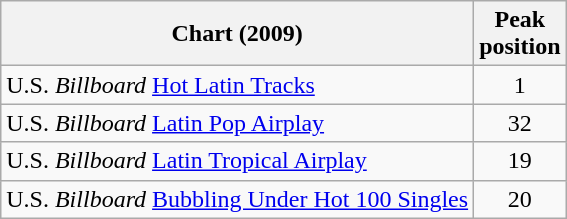<table class="wikitable sortable">
<tr>
<th align="left">Chart (2009)</th>
<th align="left">Peak<br>position</th>
</tr>
<tr>
<td align="left">U.S. <em>Billboard</em> <a href='#'>Hot Latin Tracks</a></td>
<td align="center">1</td>
</tr>
<tr>
<td align="left">U.S. <em>Billboard</em> <a href='#'>Latin Pop Airplay</a></td>
<td align="center">32</td>
</tr>
<tr>
<td align="left">U.S. <em>Billboard</em> <a href='#'>Latin Tropical Airplay</a></td>
<td align="center">19</td>
</tr>
<tr>
<td align="left">U.S. <em>Billboard</em> <a href='#'>Bubbling Under Hot 100 Singles</a></td>
<td align="center">20</td>
</tr>
</table>
